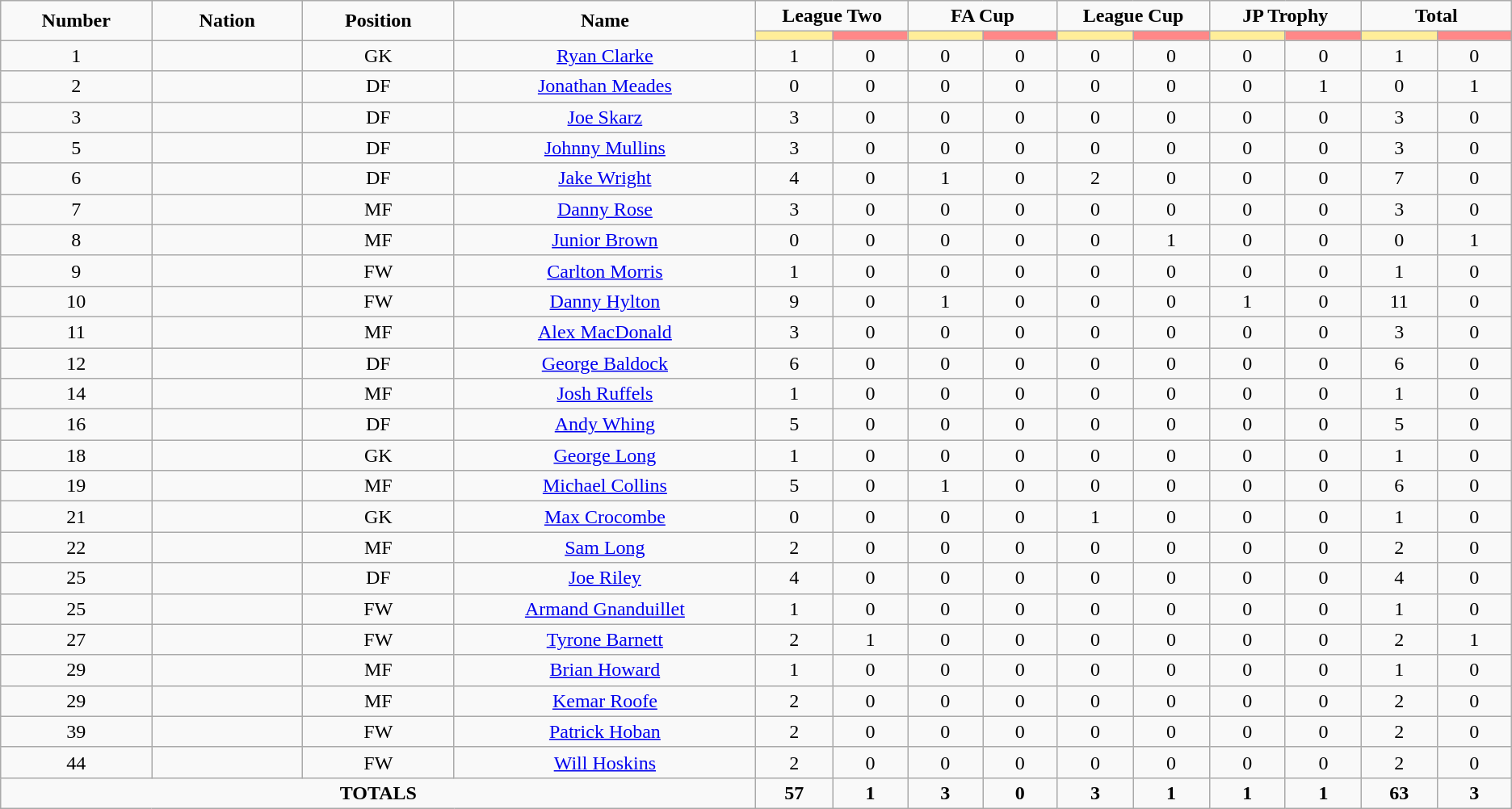<table class="wikitable" style="font-size: 100%; text-align: center;">
<tr>
<td rowspan="2" width="10%" align="center"><strong>Number</strong></td>
<td rowspan="2" width="10%" align="center"><strong>Nation</strong></td>
<td rowspan="2" width="10%" align="center"><strong>Position</strong></td>
<td rowspan="2" width="20%" align="center"><strong>Name</strong></td>
<td colspan="2" align="center"><strong>League Two</strong></td>
<td colspan="2" align="center"><strong>FA Cup</strong></td>
<td colspan="2" align="center"><strong>League Cup</strong></td>
<td colspan="2" align="center"><strong>JP Trophy</strong></td>
<td colspan="2" align="center"><strong>Total</strong></td>
</tr>
<tr>
<th width=60 style="background: #FFEE99"></th>
<th width=60 style="background: #FF8888"></th>
<th width=60 style="background: #FFEE99"></th>
<th width=60 style="background: #FF8888"></th>
<th width=60 style="background: #FFEE99"></th>
<th width=60 style="background: #FF8888"></th>
<th width=60 style="background: #FFEE99"></th>
<th width=60 style="background: #FF8888"></th>
<th width=60 style="background: #FFEE99"></th>
<th width=60 style="background: #FF8888"></th>
</tr>
<tr>
<td>1</td>
<td></td>
<td>GK</td>
<td><a href='#'>Ryan Clarke</a></td>
<td>1</td>
<td>0</td>
<td>0</td>
<td>0</td>
<td>0</td>
<td>0</td>
<td>0</td>
<td>0</td>
<td>1</td>
<td>0</td>
</tr>
<tr>
<td>2</td>
<td></td>
<td>DF</td>
<td><a href='#'>Jonathan Meades</a></td>
<td>0</td>
<td>0</td>
<td>0</td>
<td>0</td>
<td>0</td>
<td>0</td>
<td>0</td>
<td>1</td>
<td>0</td>
<td>1</td>
</tr>
<tr>
<td>3</td>
<td></td>
<td>DF</td>
<td><a href='#'>Joe Skarz</a></td>
<td>3</td>
<td>0</td>
<td>0</td>
<td>0</td>
<td>0</td>
<td>0</td>
<td>0</td>
<td>0</td>
<td>3</td>
<td>0</td>
</tr>
<tr>
<td>5</td>
<td></td>
<td>DF</td>
<td><a href='#'>Johnny Mullins</a></td>
<td>3</td>
<td>0</td>
<td>0</td>
<td>0</td>
<td>0</td>
<td>0</td>
<td>0</td>
<td>0</td>
<td>3</td>
<td>0</td>
</tr>
<tr>
<td>6</td>
<td></td>
<td>DF</td>
<td><a href='#'>Jake Wright</a></td>
<td>4</td>
<td>0</td>
<td>1</td>
<td>0</td>
<td>2</td>
<td>0</td>
<td>0</td>
<td>0</td>
<td>7</td>
<td>0</td>
</tr>
<tr>
<td>7</td>
<td></td>
<td>MF</td>
<td><a href='#'>Danny Rose</a></td>
<td>3</td>
<td>0</td>
<td>0</td>
<td>0</td>
<td>0</td>
<td>0</td>
<td>0</td>
<td>0</td>
<td>3</td>
<td>0</td>
</tr>
<tr>
<td>8</td>
<td></td>
<td>MF</td>
<td><a href='#'>Junior Brown</a></td>
<td>0</td>
<td>0</td>
<td>0</td>
<td>0</td>
<td>0</td>
<td>1</td>
<td>0</td>
<td>0</td>
<td>0</td>
<td>1</td>
</tr>
<tr>
<td>9</td>
<td></td>
<td>FW</td>
<td><a href='#'>Carlton Morris</a></td>
<td>1</td>
<td>0</td>
<td>0</td>
<td>0</td>
<td>0</td>
<td>0</td>
<td>0</td>
<td>0</td>
<td>1</td>
<td>0</td>
</tr>
<tr>
<td>10</td>
<td></td>
<td>FW</td>
<td><a href='#'>Danny Hylton</a></td>
<td>9</td>
<td>0</td>
<td>1</td>
<td>0</td>
<td>0</td>
<td>0</td>
<td>1</td>
<td>0</td>
<td>11</td>
<td>0</td>
</tr>
<tr>
<td>11</td>
<td></td>
<td>MF</td>
<td><a href='#'>Alex MacDonald</a></td>
<td>3</td>
<td>0</td>
<td>0</td>
<td>0</td>
<td>0</td>
<td>0</td>
<td>0</td>
<td>0</td>
<td>3</td>
<td>0</td>
</tr>
<tr>
<td>12</td>
<td></td>
<td>DF</td>
<td><a href='#'>George Baldock</a></td>
<td>6</td>
<td>0</td>
<td>0</td>
<td>0</td>
<td>0</td>
<td>0</td>
<td>0</td>
<td>0</td>
<td>6</td>
<td>0</td>
</tr>
<tr>
<td>14</td>
<td></td>
<td>MF</td>
<td><a href='#'>Josh Ruffels</a></td>
<td>1</td>
<td>0</td>
<td>0</td>
<td>0</td>
<td>0</td>
<td>0</td>
<td>0</td>
<td>0</td>
<td>1</td>
<td>0</td>
</tr>
<tr>
<td>16</td>
<td></td>
<td>DF</td>
<td><a href='#'>Andy Whing</a></td>
<td>5</td>
<td>0</td>
<td>0</td>
<td>0</td>
<td>0</td>
<td>0</td>
<td>0</td>
<td>0</td>
<td>5</td>
<td>0</td>
</tr>
<tr>
<td>18</td>
<td></td>
<td>GK</td>
<td><a href='#'>George Long</a></td>
<td>1</td>
<td>0</td>
<td>0</td>
<td>0</td>
<td>0</td>
<td>0</td>
<td>0</td>
<td>0</td>
<td>1</td>
<td>0</td>
</tr>
<tr>
<td>19</td>
<td></td>
<td>MF</td>
<td><a href='#'>Michael Collins</a></td>
<td>5</td>
<td>0</td>
<td>1</td>
<td>0</td>
<td>0</td>
<td>0</td>
<td>0</td>
<td>0</td>
<td>6</td>
<td>0</td>
</tr>
<tr>
<td>21</td>
<td></td>
<td>GK</td>
<td><a href='#'>Max Crocombe</a></td>
<td>0</td>
<td>0</td>
<td>0</td>
<td>0</td>
<td>1</td>
<td>0</td>
<td>0</td>
<td>0</td>
<td>1</td>
<td>0</td>
</tr>
<tr>
<td>22</td>
<td></td>
<td>MF</td>
<td><a href='#'>Sam Long</a></td>
<td>2</td>
<td>0</td>
<td>0</td>
<td>0</td>
<td>0</td>
<td>0</td>
<td>0</td>
<td>0</td>
<td>2</td>
<td>0</td>
</tr>
<tr>
<td>25</td>
<td></td>
<td>DF</td>
<td><a href='#'>Joe Riley</a></td>
<td>4</td>
<td>0</td>
<td>0</td>
<td>0</td>
<td>0</td>
<td>0</td>
<td>0</td>
<td>0</td>
<td>4</td>
<td>0</td>
</tr>
<tr>
<td>25</td>
<td></td>
<td>FW</td>
<td><a href='#'>Armand Gnanduillet</a></td>
<td>1</td>
<td>0</td>
<td>0</td>
<td>0</td>
<td>0</td>
<td>0</td>
<td>0</td>
<td>0</td>
<td>1</td>
<td>0</td>
</tr>
<tr>
<td>27</td>
<td></td>
<td>FW</td>
<td><a href='#'>Tyrone Barnett</a></td>
<td>2</td>
<td>1</td>
<td>0</td>
<td>0</td>
<td>0</td>
<td>0</td>
<td>0</td>
<td>0</td>
<td>2</td>
<td>1</td>
</tr>
<tr>
<td>29</td>
<td></td>
<td>MF</td>
<td><a href='#'>Brian Howard</a></td>
<td>1</td>
<td>0</td>
<td>0</td>
<td>0</td>
<td>0</td>
<td>0</td>
<td>0</td>
<td>0</td>
<td>1</td>
<td>0</td>
</tr>
<tr>
<td>29</td>
<td></td>
<td>MF</td>
<td><a href='#'>Kemar Roofe</a></td>
<td>2</td>
<td>0</td>
<td>0</td>
<td>0</td>
<td>0</td>
<td>0</td>
<td>0</td>
<td>0</td>
<td>2</td>
<td>0</td>
</tr>
<tr>
<td>39</td>
<td></td>
<td>FW</td>
<td><a href='#'>Patrick Hoban</a></td>
<td>2</td>
<td>0</td>
<td>0</td>
<td>0</td>
<td>0</td>
<td>0</td>
<td>0</td>
<td>0</td>
<td>2</td>
<td>0</td>
</tr>
<tr>
<td>44</td>
<td></td>
<td>FW</td>
<td><a href='#'>Will Hoskins</a></td>
<td>2</td>
<td>0</td>
<td>0</td>
<td>0</td>
<td>0</td>
<td>0</td>
<td>0</td>
<td>0</td>
<td>2</td>
<td>0</td>
</tr>
<tr>
<td colspan="4"><strong>TOTALS</strong></td>
<td><strong>57</strong> </td>
<td><strong>1</strong>  </td>
<td><strong>3</strong>  </td>
<td><strong>0</strong>  </td>
<td><strong>3</strong>  </td>
<td><strong>1</strong>  </td>
<td><strong>1</strong>  </td>
<td><strong>1</strong>  </td>
<td><strong>63</strong>  </td>
<td><strong>3</strong>  </td>
</tr>
</table>
